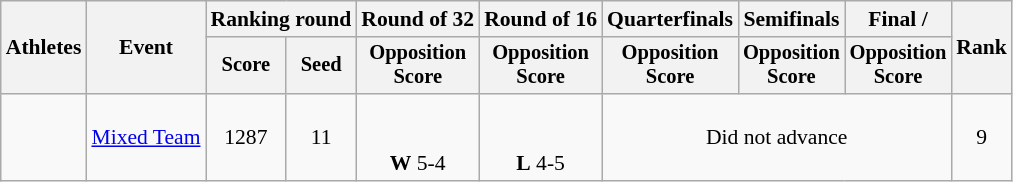<table class="wikitable" style="font-size:90%;">
<tr>
<th rowspan="2">Athletes</th>
<th rowspan="2">Event</th>
<th colspan="2">Ranking round</th>
<th>Round of 32</th>
<th>Round of 16</th>
<th>Quarterfinals</th>
<th>Semifinals</th>
<th>Final / </th>
<th rowspan=2>Rank</th>
</tr>
<tr style="font-size:95%">
<th>Score</th>
<th>Seed</th>
<th>Opposition<br>Score</th>
<th>Opposition<br>Score</th>
<th>Opposition<br>Score</th>
<th>Opposition<br>Score</th>
<th>Opposition<br>Score</th>
</tr>
<tr align=center>
<td align=left><br></td>
<td><a href='#'>Mixed Team</a></td>
<td>1287</td>
<td>11</td>
<td><br><br><strong>W</strong> 5-4</td>
<td><br><br><strong>L</strong> 4-5</td>
<td colspan=3>Did not advance</td>
<td>9</td>
</tr>
</table>
